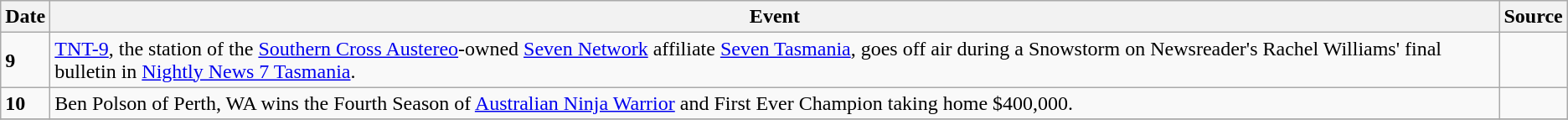<table class="wikitable">
<tr>
<th>Date</th>
<th>Event</th>
<th>Source</th>
</tr>
<tr>
<td><strong>9</strong></td>
<td><a href='#'>TNT-9</a>, the station of the <a href='#'>Southern Cross Austereo</a>-owned <a href='#'>Seven Network</a> affiliate <a href='#'>Seven Tasmania</a>, goes off air during a Snowstorm on Newsreader's Rachel Williams' final bulletin in <a href='#'>Nightly News 7 Tasmania</a>.</td>
</tr>
<tr>
<td><strong>10</strong></td>
<td>Ben Polson of Perth, WA wins the Fourth Season of <a href='#'>Australian Ninja Warrior</a> and First Ever Champion taking home $400,000.</td>
<td></td>
</tr>
<tr>
</tr>
</table>
